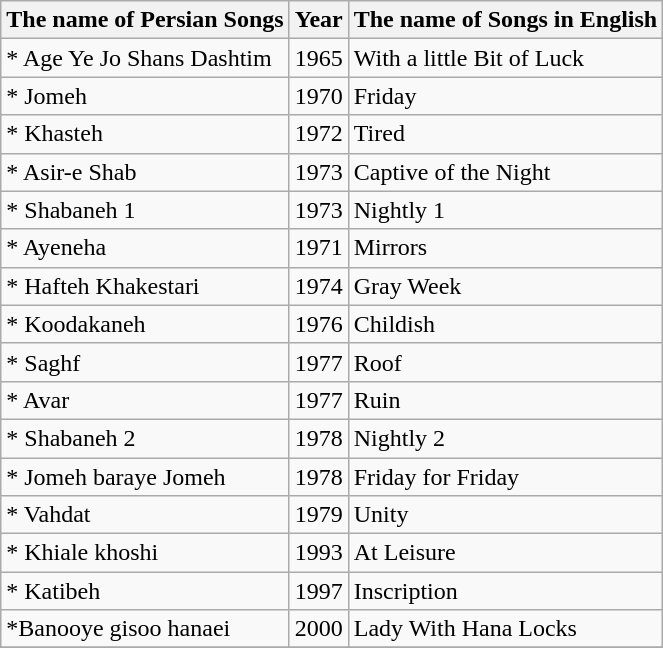<table class="wikitable">
<tr>
<th>The name of Persian Songs</th>
<th>Year</th>
<th>The name of Songs in English</th>
</tr>
<tr>
<td>* Age Ye Jo Shans Dashtim</td>
<td>1965</td>
<td>With a little Bit of Luck</td>
</tr>
<tr>
<td>* Jomeh</td>
<td>1970</td>
<td>Friday</td>
</tr>
<tr>
<td>* Khasteh</td>
<td>1972</td>
<td>Tired</td>
</tr>
<tr>
<td>* Asir-e Shab</td>
<td>1973</td>
<td>Captive of the Night</td>
</tr>
<tr>
<td>* Shabaneh 1</td>
<td>1973</td>
<td>Nightly 1</td>
</tr>
<tr>
<td>* Ayeneha</td>
<td>1971</td>
<td>Mirrors</td>
</tr>
<tr>
<td>* Hafteh Khakestari</td>
<td>1974</td>
<td>Gray Week</td>
</tr>
<tr>
<td>* Koodakaneh</td>
<td>1976</td>
<td>Childish</td>
</tr>
<tr>
<td>* Saghf</td>
<td>1977</td>
<td>Roof</td>
</tr>
<tr>
<td>* Avar</td>
<td>1977</td>
<td>Ruin</td>
</tr>
<tr>
<td>* Shabaneh 2</td>
<td>1978</td>
<td>Nightly 2</td>
</tr>
<tr>
<td>* Jomeh baraye Jomeh</td>
<td>1978</td>
<td>Friday for Friday</td>
</tr>
<tr>
<td>* Vahdat</td>
<td>1979</td>
<td>Unity</td>
</tr>
<tr>
<td>* Khiale khoshi</td>
<td>1993</td>
<td>At Leisure</td>
</tr>
<tr>
<td>* Katibeh</td>
<td>1997</td>
<td>Inscription</td>
</tr>
<tr>
<td>*Banooye gisoo hanaei</td>
<td>2000</td>
<td>Lady With Hana Locks</td>
</tr>
<tr>
</tr>
</table>
